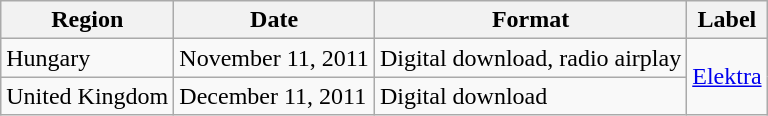<table class=wikitable>
<tr>
<th>Region</th>
<th>Date</th>
<th>Format</th>
<th>Label</th>
</tr>
<tr>
<td>Hungary</td>
<td>November 11, 2011</td>
<td>Digital download, radio airplay</td>
<td rowspan=2><a href='#'>Elektra</a></td>
</tr>
<tr>
<td>United Kingdom</td>
<td>December 11, 2011</td>
<td>Digital download</td>
</tr>
</table>
